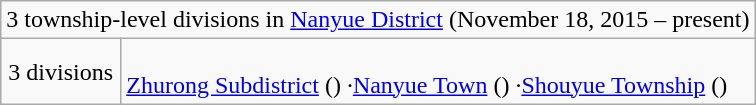<table class="wikitable">
<tr>
<td style="text-align:center;" colspan="2">3 township-level divisions in <a href='#'>Nanyue District</a> (November 18, 2015 – present)</td>
</tr>
<tr align=left>
<td align=center>3 divisions</td>
<td><br><a href='#'>Zhurong Subdistrict</a> ()
·<a href='#'>Nanyue Town</a> ()
·<a href='#'>Shouyue Township</a> ()</td>
</tr>
</table>
